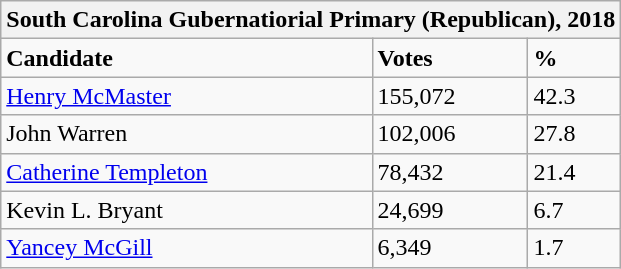<table class="wikitable">
<tr>
<th colspan="4">South Carolina Gubernatiorial Primary (Republican), 2018</th>
</tr>
<tr>
<td><strong>Candidate</strong></td>
<td><strong>Votes</strong></td>
<td><strong>%</strong></td>
</tr>
<tr>
<td><a href='#'>Henry McMaster</a></td>
<td>155,072</td>
<td>42.3</td>
</tr>
<tr>
<td>John Warren</td>
<td>102,006</td>
<td>27.8</td>
</tr>
<tr>
<td><a href='#'>Catherine Templeton</a></td>
<td>78,432</td>
<td>21.4</td>
</tr>
<tr>
<td>Kevin L. Bryant</td>
<td>24,699</td>
<td>6.7</td>
</tr>
<tr>
<td><a href='#'>Yancey McGill</a></td>
<td>6,349</td>
<td>1.7</td>
</tr>
</table>
